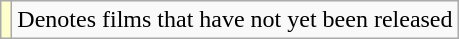<table class="wikitable sortable">
<tr>
<td style="background:#FFFFCC;"></td>
<td>Denotes films that have not yet been released</td>
</tr>
</table>
